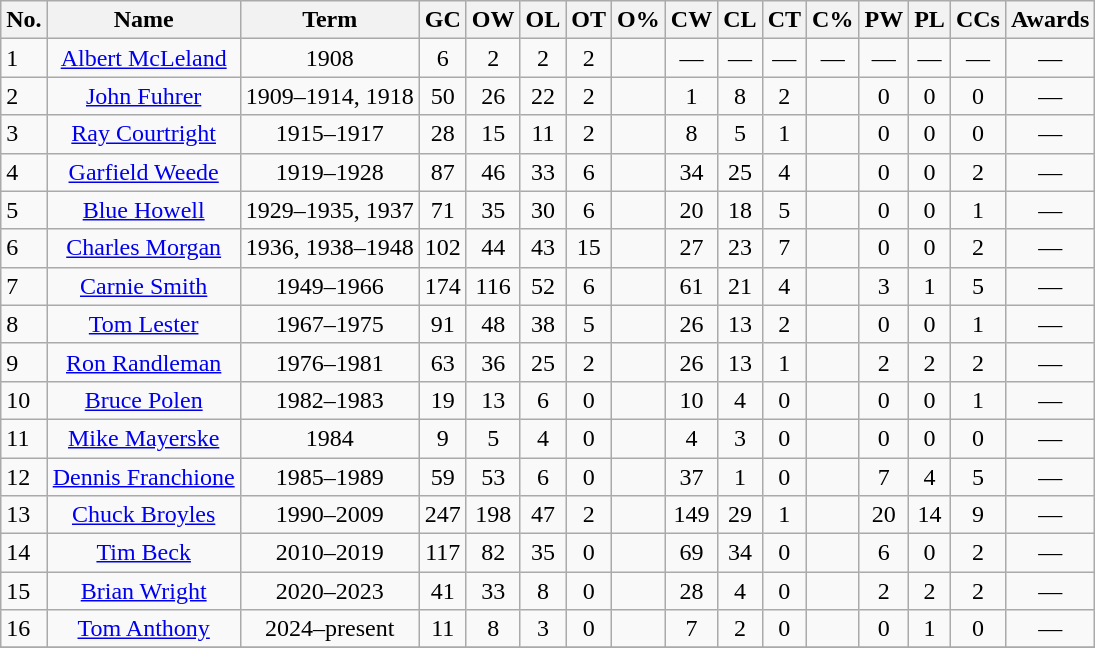<table class="wikitable sortable">
<tr>
<th>No.</th>
<th>Name</th>
<th>Term</th>
<th>GC</th>
<th>OW</th>
<th>OL</th>
<th>OT</th>
<th>O%</th>
<th>CW</th>
<th>CL</th>
<th>CT</th>
<th>C%</th>
<th>PW</th>
<th>PL</th>
<th>CCs</th>
<th class="unsortable">Awards</th>
</tr>
<tr>
<td>1</td>
<td align="center"><a href='#'>Albert McLeland</a></td>
<td align="center">1908</td>
<td align="center">6</td>
<td align="center">2</td>
<td align="center">2</td>
<td align="center">2</td>
<td align="center"></td>
<td align="center">—</td>
<td align="center">—</td>
<td align="center">—</td>
<td align="center">—</td>
<td align="center">—</td>
<td align="center">—</td>
<td align="center">—</td>
<td align="center">—</td>
</tr>
<tr>
<td>2</td>
<td align="center"><a href='#'>John Fuhrer</a></td>
<td align="center">1909–1914, 1918</td>
<td align="center">50</td>
<td align="center">26</td>
<td align="center">22</td>
<td align="center">2</td>
<td align="center"></td>
<td align="center">1</td>
<td align="center">8</td>
<td align="center">2</td>
<td align="center"></td>
<td align="center">0</td>
<td align="center">0</td>
<td align="center">0</td>
<td align="center">—</td>
</tr>
<tr>
<td>3</td>
<td align="center"><a href='#'>Ray Courtright</a></td>
<td align="center">1915–1917</td>
<td align="center">28</td>
<td align="center">15</td>
<td align="center">11</td>
<td align="center">2</td>
<td align="center"></td>
<td align="center">8</td>
<td align="center">5</td>
<td align="center">1</td>
<td align="center"></td>
<td align="center">0</td>
<td align="center">0</td>
<td align="center">0</td>
<td align="center">—</td>
</tr>
<tr>
<td>4</td>
<td align="center"><a href='#'>Garfield Weede</a></td>
<td align="center">1919–1928</td>
<td align="center">87</td>
<td align="center">46</td>
<td align="center">33</td>
<td align="center">6</td>
<td align="center"></td>
<td align="center">34</td>
<td align="center">25</td>
<td align="center">4</td>
<td align="center"></td>
<td align="center">0</td>
<td align="center">0</td>
<td align="center">2</td>
<td align="center">—</td>
</tr>
<tr>
<td>5</td>
<td align="center"><a href='#'>Blue Howell</a></td>
<td align="center">1929–1935, 1937</td>
<td align="center">71</td>
<td align="center">35</td>
<td align="center">30</td>
<td align="center">6</td>
<td align="center"></td>
<td align="center">20</td>
<td align="center">18</td>
<td align="center">5</td>
<td align="center"></td>
<td align="center">0</td>
<td align="center">0</td>
<td align="center">1</td>
<td align="center">—</td>
</tr>
<tr>
<td>6</td>
<td align="center"><a href='#'>Charles Morgan</a></td>
<td align="center">1936, 1938–1948</td>
<td align="center">102</td>
<td align="center">44</td>
<td align="center">43</td>
<td align="center">15</td>
<td align="center"></td>
<td align="center">27</td>
<td align="center">23</td>
<td align="center">7</td>
<td align="center"></td>
<td align="center">0</td>
<td align="center">0</td>
<td align="center">2</td>
<td align="center">—</td>
</tr>
<tr>
<td>7</td>
<td align="center"><a href='#'>Carnie Smith</a></td>
<td align="center">1949–1966</td>
<td align="center">174</td>
<td align="center">116</td>
<td align="center">52</td>
<td align="center">6</td>
<td align="center"></td>
<td align="center">61</td>
<td align="center">21</td>
<td align="center">4</td>
<td align="center"></td>
<td align="center">3</td>
<td align="center">1</td>
<td align="center">5</td>
<td align="center">—</td>
</tr>
<tr>
<td>8</td>
<td align="center"><a href='#'>Tom Lester</a></td>
<td align="center">1967–1975</td>
<td align="center">91</td>
<td align="center">48</td>
<td align="center">38</td>
<td align="center">5</td>
<td align="center"></td>
<td align="center">26</td>
<td align="center">13</td>
<td align="center">2</td>
<td align="center"></td>
<td align="center">0</td>
<td align="center">0</td>
<td align="center">1</td>
<td align="center">—</td>
</tr>
<tr>
<td>9</td>
<td align="center"><a href='#'>Ron Randleman</a></td>
<td align="center">1976–1981</td>
<td align="center">63</td>
<td align="center">36</td>
<td align="center">25</td>
<td align="center">2</td>
<td align="center"></td>
<td align="center">26</td>
<td align="center">13</td>
<td align="center">1</td>
<td align="center"></td>
<td align="center">2</td>
<td align="center">2</td>
<td align="center">2</td>
<td align="center">—</td>
</tr>
<tr>
<td>10</td>
<td align="center"><a href='#'>Bruce Polen</a></td>
<td align="center">1982–1983</td>
<td align="center">19</td>
<td align="center">13</td>
<td align="center">6</td>
<td align="center">0</td>
<td align="center"></td>
<td align="center">10</td>
<td align="center">4</td>
<td align="center">0</td>
<td align="center"></td>
<td align="center">0</td>
<td align="center">0</td>
<td align="center">1</td>
<td align="center">—</td>
</tr>
<tr>
<td>11</td>
<td align="center"><a href='#'>Mike Mayerske</a></td>
<td align="center">1984</td>
<td align="center">9</td>
<td align="center">5</td>
<td align="center">4</td>
<td align="center">0</td>
<td align="center"></td>
<td align="center">4</td>
<td align="center">3</td>
<td align="center">0</td>
<td align="center"></td>
<td align="center">0</td>
<td align="center">0</td>
<td align="center">0</td>
<td align="center">—</td>
</tr>
<tr>
<td>12</td>
<td align="center"><a href='#'>Dennis Franchione</a></td>
<td align="center">1985–1989</td>
<td align="center">59</td>
<td align="center">53</td>
<td align="center">6</td>
<td align="center">0</td>
<td align="center"></td>
<td align="center">37</td>
<td align="center">1</td>
<td align="center">0</td>
<td align="center"></td>
<td align="center">7</td>
<td align="center">4</td>
<td align="center">5</td>
<td align="center">—</td>
</tr>
<tr>
<td>13</td>
<td align="center"><a href='#'>Chuck Broyles</a></td>
<td align="center">1990–2009</td>
<td align="center">247</td>
<td align="center">198</td>
<td align="center">47</td>
<td align="center">2</td>
<td align="center"></td>
<td align="center">149</td>
<td align="center">29</td>
<td align="center">1</td>
<td align="center"></td>
<td align="center">20</td>
<td align="center">14</td>
<td align="center">9</td>
<td align="center">—</td>
</tr>
<tr>
<td>14</td>
<td align="center"><a href='#'>Tim Beck</a></td>
<td align="center">2010–2019</td>
<td align="center">117</td>
<td align="center">82</td>
<td align="center">35</td>
<td align="center">0</td>
<td align="center"></td>
<td align="center">69</td>
<td align="center">34</td>
<td align="center">0</td>
<td align="center"></td>
<td align="center">6</td>
<td align="center">0</td>
<td align="center">2</td>
<td align="center">—</td>
</tr>
<tr>
<td>15</td>
<td align="center"><a href='#'>Brian Wright</a></td>
<td align="center">2020–2023</td>
<td align="center">41</td>
<td align="center">33</td>
<td align="center">8</td>
<td align="center">0</td>
<td align="center"></td>
<td align="center">28</td>
<td align="center">4</td>
<td align="center">0</td>
<td align="center"></td>
<td align="center">2</td>
<td align="center">2</td>
<td align="center">2</td>
<td align="center">—</td>
</tr>
<tr>
<td>16</td>
<td align="center"><a href='#'>Tom Anthony</a></td>
<td align="center">2024–present</td>
<td align="center">11</td>
<td align="center">8</td>
<td align="center">3</td>
<td align="center">0</td>
<td align="center"></td>
<td align="center">7</td>
<td align="center">2</td>
<td align="center">0</td>
<td align="center"></td>
<td align="center">0</td>
<td align="center">1</td>
<td align="center">0</td>
<td align="center">—</td>
</tr>
<tr>
</tr>
</table>
